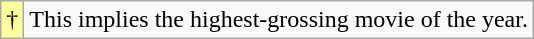<table class="wikitable">
<tr>
<td style="background-color:#FFFF99">†</td>
<td>This implies the highest-grossing movie of the year.</td>
</tr>
</table>
